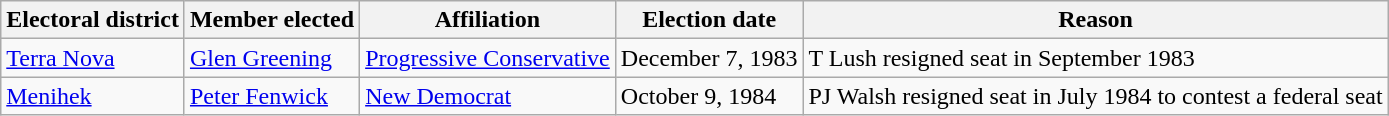<table class="wikitable sortable">
<tr>
<th>Electoral district</th>
<th>Member elected</th>
<th>Affiliation</th>
<th>Election date</th>
<th>Reason</th>
</tr>
<tr>
<td><a href='#'>Terra Nova</a></td>
<td><a href='#'>Glen Greening</a></td>
<td><a href='#'>Progressive Conservative</a></td>
<td>December 7, 1983</td>
<td>T Lush resigned seat in September 1983</td>
</tr>
<tr>
<td><a href='#'>Menihek</a></td>
<td><a href='#'>Peter Fenwick</a></td>
<td><a href='#'>New Democrat</a></td>
<td>October 9, 1984</td>
<td>PJ Walsh resigned seat in July 1984 to contest a federal seat</td>
</tr>
</table>
